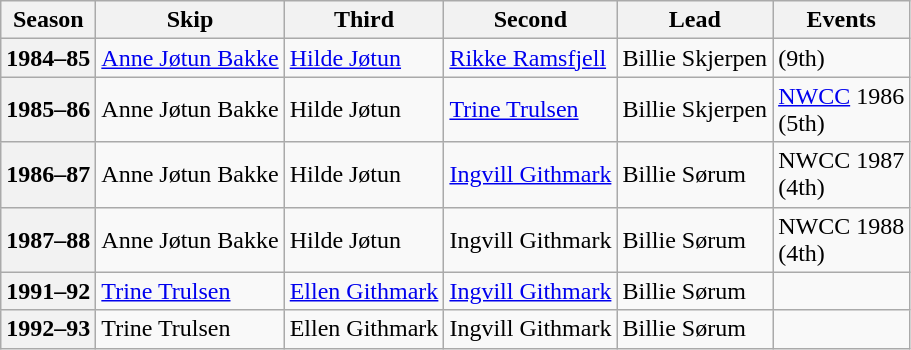<table class="wikitable">
<tr>
<th scope="col">Season</th>
<th scope="col">Skip</th>
<th scope="col">Third</th>
<th scope="col">Second</th>
<th scope="col">Lead</th>
<th scope="col">Events</th>
</tr>
<tr>
<th scope="row">1984–85</th>
<td><a href='#'>Anne Jøtun Bakke</a></td>
<td><a href='#'>Hilde Jøtun</a></td>
<td><a href='#'>Rikke Ramsfjell</a></td>
<td>Billie Skjerpen</td>
<td> (9th)</td>
</tr>
<tr>
<th scope="row">1985–86</th>
<td>Anne Jøtun Bakke</td>
<td>Hilde Jøtun</td>
<td><a href='#'>Trine Trulsen</a></td>
<td>Billie Skjerpen</td>
<td><a href='#'>NWCC</a> 1986 <br> (5th)</td>
</tr>
<tr>
<th scope="row">1986–87</th>
<td>Anne Jøtun Bakke</td>
<td>Hilde Jøtun</td>
<td><a href='#'>Ingvill Githmark</a></td>
<td>Billie Sørum</td>
<td>NWCC 1987 <br> (4th)</td>
</tr>
<tr>
<th scope="row">1987–88</th>
<td>Anne Jøtun Bakke</td>
<td>Hilde Jøtun</td>
<td>Ingvill Githmark</td>
<td>Billie Sørum</td>
<td>NWCC 1988 <br> (4th)</td>
</tr>
<tr>
<th scope="row">1991–92</th>
<td><a href='#'>Trine Trulsen</a></td>
<td><a href='#'>Ellen Githmark</a></td>
<td><a href='#'>Ingvill Githmark</a></td>
<td>Billie Sørum</td>
<td> </td>
</tr>
<tr>
<th scope="row">1992–93</th>
<td>Trine Trulsen</td>
<td>Ellen Githmark</td>
<td>Ingvill Githmark</td>
<td>Billie Sørum</td>
<td> </td>
</tr>
</table>
